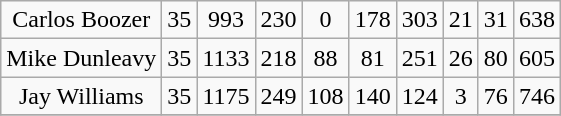<table class="wikitable">
<tr align="center" bgcolor="">
<td>Carlos Boozer</td>
<td>35</td>
<td>993</td>
<td>230</td>
<td>0</td>
<td>178</td>
<td>303</td>
<td>21</td>
<td>31</td>
<td>638</td>
</tr>
<tr align="center" bgcolor="">
<td>Mike Dunleavy</td>
<td>35</td>
<td>1133</td>
<td>218</td>
<td>88</td>
<td>81</td>
<td>251</td>
<td>26</td>
<td>80</td>
<td>605</td>
</tr>
<tr align="center" bgcolor="">
<td>Jay Williams</td>
<td>35</td>
<td>1175</td>
<td>249</td>
<td>108</td>
<td>140</td>
<td>124</td>
<td>3</td>
<td>76</td>
<td>746</td>
</tr>
<tr align="center" bgcolor="">
</tr>
</table>
